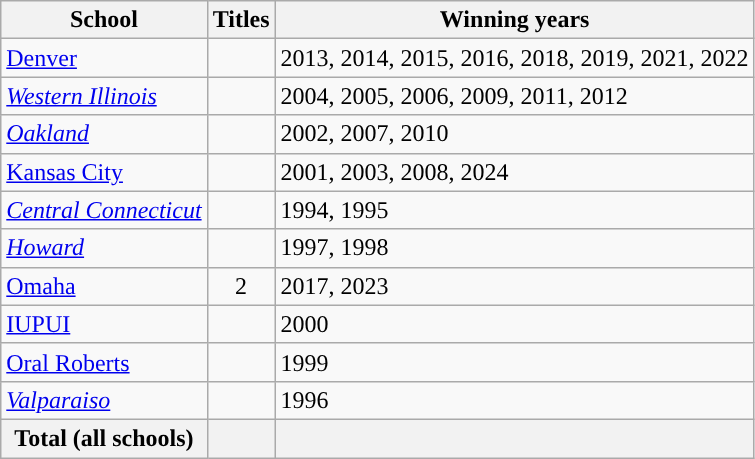<table class="wikitable sortable">
<tr>
<th width=px>School</th>
<th width=px>Titles</th>
<th width=px>Winning years</th>
</tr>
<tr>
<td><a href='#'>Denver</a></td>
<td></td>
<td>2013, 2014, 2015, 2016, 2018, 2019, 2021, 2022</td>
</tr>
<tr>
<td><em><a href='#'>Western Illinois</a></em></td>
<td></td>
<td>2004, 2005, 2006, 2009, 2011, 2012</td>
</tr>
<tr>
<td><em><a href='#'>Oakland</a></em></td>
<td></td>
<td>2002, 2007, 2010</td>
</tr>
<tr>
<td><a href='#'>Kansas City</a></td>
<td></td>
<td>2001, 2003, 2008, 2024</td>
</tr>
<tr>
<td><em><a href='#'>Central Connecticut</a></em></td>
<td></td>
<td>1994, 1995</td>
</tr>
<tr>
<td><em><a href='#'>Howard</a></em></td>
<td></td>
<td>1997, 1998</td>
</tr>
<tr>
<td><a href='#'>Omaha</a></td>
<td align=center>2</td>
<td>2017, 2023</td>
</tr>
<tr>
<td><a href='#'>IUPUI</a></td>
<td></td>
<td>2000</td>
</tr>
<tr>
<td><a href='#'>Oral Roberts</a></td>
<td></td>
<td>1999</td>
</tr>
<tr>
<td><em><a href='#'>Valparaiso</a></em></td>
<td></td>
<td>1996</td>
</tr>
<tr>
<th>Total (all schools)</th>
<th></th>
<th></th>
</tr>
</table>
